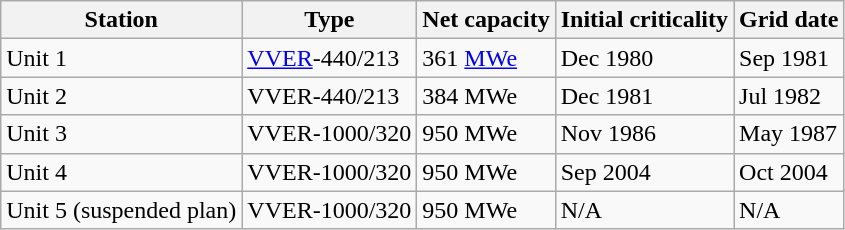<table class="wikitable">
<tr>
<th>Station</th>
<th>Type</th>
<th>Net capacity</th>
<th>Initial criticality</th>
<th>Grid date</th>
</tr>
<tr>
<td>Unit 1</td>
<td><a href='#'>VVER</a>-440/213</td>
<td>361 <a href='#'>MWe</a></td>
<td>Dec 1980</td>
<td>Sep 1981</td>
</tr>
<tr>
<td>Unit 2</td>
<td>VVER-440/213</td>
<td>384 MWe</td>
<td>Dec 1981</td>
<td>Jul 1982</td>
</tr>
<tr>
<td>Unit 3</td>
<td>VVER-1000/320</td>
<td>950 MWe</td>
<td>Nov 1986</td>
<td>May 1987</td>
</tr>
<tr>
<td>Unit 4</td>
<td>VVER-1000/320</td>
<td>950 MWe</td>
<td>Sep 2004</td>
<td>Oct 2004</td>
</tr>
<tr>
<td>Unit 5 (suspended plan)</td>
<td>VVER-1000/320</td>
<td>950 MWe</td>
<td>N/A</td>
<td>N/A</td>
</tr>
</table>
